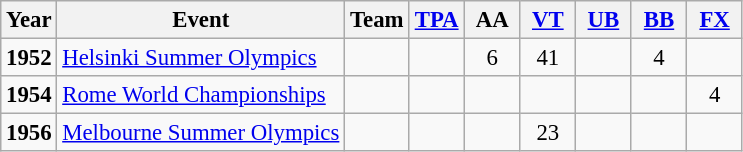<table class="wikitable" style="text-align:center; font-size:95%;">
<tr>
<th align=center>Year</th>
<th align=center>Event</th>
<th style="width:30px;">Team</th>
<th style="width:30px;"><a href='#'>TPA</a></th>
<th style="width:30px;">AA</th>
<th style="width:30px;"><a href='#'>VT</a></th>
<th style="width:30px;"><a href='#'>UB</a></th>
<th style="width:30px;"><a href='#'>BB</a></th>
<th style="width:30px;"><a href='#'>FX</a></th>
</tr>
<tr>
<td><strong>1952</strong></td>
<td align=left><a href='#'>Helsinki Summer Olympics</a></td>
<td></td>
<td></td>
<td>6</td>
<td>41</td>
<td></td>
<td>4</td>
<td></td>
</tr>
<tr>
<td><strong>1954</strong></td>
<td align=left><a href='#'>Rome World Championships</a></td>
<td></td>
<td></td>
<td></td>
<td></td>
<td></td>
<td></td>
<td>4</td>
</tr>
<tr>
<td><strong>1956</strong></td>
<td align=left><a href='#'>Melbourne Summer Olympics</a></td>
<td></td>
<td></td>
<td></td>
<td>23</td>
<td></td>
<td></td>
<td></td>
</tr>
</table>
